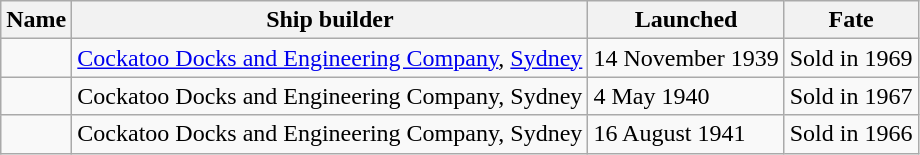<table class="wikitable" style="text-align:left">
<tr>
<th>Name</th>
<th>Ship builder</th>
<th>Launched</th>
<th>Fate</th>
</tr>
<tr>
<td></td>
<td><a href='#'>Cockatoo Docks and Engineering Company</a>, <a href='#'>Sydney</a></td>
<td>14 November 1939</td>
<td>Sold in 1969</td>
</tr>
<tr>
<td></td>
<td>Cockatoo Docks and Engineering Company, Sydney</td>
<td>4 May 1940</td>
<td>Sold in 1967</td>
</tr>
<tr>
<td></td>
<td>Cockatoo Docks and Engineering Company, Sydney</td>
<td>16 August 1941</td>
<td>Sold in 1966</td>
</tr>
</table>
